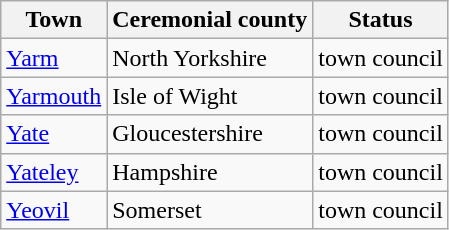<table class="wikitable sortable">
<tr>
<th>Town</th>
<th>Ceremonial county</th>
<th>Status</th>
</tr>
<tr>
<td><a href='#'>Yarm</a></td>
<td>North Yorkshire</td>
<td>town council</td>
</tr>
<tr>
<td><a href='#'>Yarmouth</a></td>
<td>Isle of Wight</td>
<td>town council</td>
</tr>
<tr>
<td><a href='#'>Yate</a></td>
<td>Gloucestershire</td>
<td>town council</td>
</tr>
<tr>
<td><a href='#'>Yateley</a></td>
<td>Hampshire</td>
<td>town council</td>
</tr>
<tr>
<td><a href='#'>Yeovil</a></td>
<td>Somerset</td>
<td>town council</td>
</tr>
</table>
